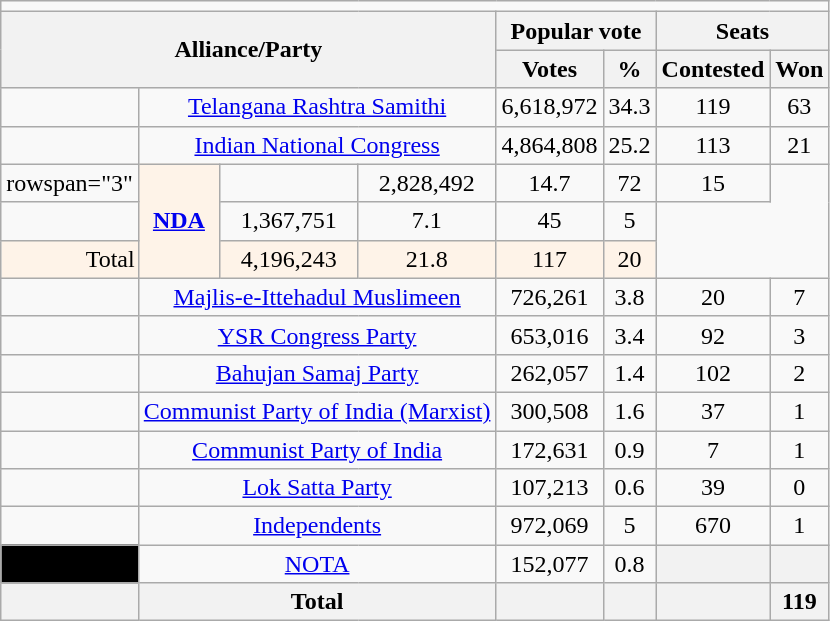<table class="wikitable sortable" style="text-align:center;">
<tr>
<td colspan="8"></td>
</tr>
<tr>
<th colspan="4" rowspan="2">Alliance/Party</th>
<th colspan="2">Popular vote</th>
<th colspan="2">Seats</th>
</tr>
<tr>
<th>Votes</th>
<th><strong> %</strong></th>
<th>Contested</th>
<th>Won</th>
</tr>
<tr>
<td></td>
<td colspan="3"><a href='#'>Telangana Rashtra Samithi</a></td>
<td>6,618,972</td>
<td>34.3</td>
<td>119</td>
<td style="text-align: center;">63</td>
</tr>
<tr>
<td></td>
<td colspan="3"><a href='#'>Indian National Congress</a></td>
<td>4,864,808</td>
<td>25.2</td>
<td>113</td>
<td>21</td>
</tr>
<tr>
<td>rowspan="3" </td>
<th rowspan="3" style="background:#fef3e8"><a href='#'>NDA</a></th>
<td></td>
<td>2,828,492</td>
<td>14.7</td>
<td>72</td>
<td>15</td>
</tr>
<tr>
<td></td>
<td>1,367,751</td>
<td>7.1</td>
<td>45</td>
<td>5</td>
</tr>
<tr>
<td colspan="2" style="background:#fef3e8">Total</td>
<td style="background:#fef3e8">4,196,243</td>
<td style="background:#fef3e8">21.8</td>
<td style="background:#fef3e8">117</td>
<td style="background:#fef3e8">20</td>
</tr>
<tr>
<td></td>
<td colspan="3"><a href='#'>Majlis-e-Ittehadul Muslimeen</a></td>
<td>726,261</td>
<td>3.8</td>
<td>20</td>
<td>7</td>
</tr>
<tr>
<td></td>
<td colspan="3"><a href='#'>YSR Congress Party</a></td>
<td>653,016</td>
<td>3.4</td>
<td>92</td>
<td>3</td>
</tr>
<tr>
<td></td>
<td colspan="3"><a href='#'>Bahujan Samaj Party</a></td>
<td>262,057</td>
<td>1.4</td>
<td>102</td>
<td>2</td>
</tr>
<tr>
<td></td>
<td colspan="3"><a href='#'>Communist Party of India (Marxist)</a></td>
<td>300,508</td>
<td>1.6</td>
<td>37</td>
<td>1</td>
</tr>
<tr>
<td></td>
<td colspan="3"><a href='#'>Communist Party of India</a></td>
<td>172,631</td>
<td>0.9</td>
<td>7</td>
<td>1</td>
</tr>
<tr>
<td></td>
<td colspan="3"><a href='#'>Lok Satta Party</a></td>
<td>107,213</td>
<td>0.6</td>
<td>39</td>
<td>0</td>
</tr>
<tr>
<td></td>
<td colspan="3"><a href='#'>Independents</a></td>
<td>972,069</td>
<td>5</td>
<td>670</td>
<td>1</td>
</tr>
<tr>
<td bgcolor="black"></td>
<td colspan="3"><a href='#'>NOTA</a></td>
<td>152,077</td>
<td>0.8</td>
<th colspan="1"></th>
<th></th>
</tr>
<tr>
<th></th>
<th colspan="3">Total</th>
<th></th>
<th></th>
<th></th>
<th>119</th>
</tr>
</table>
